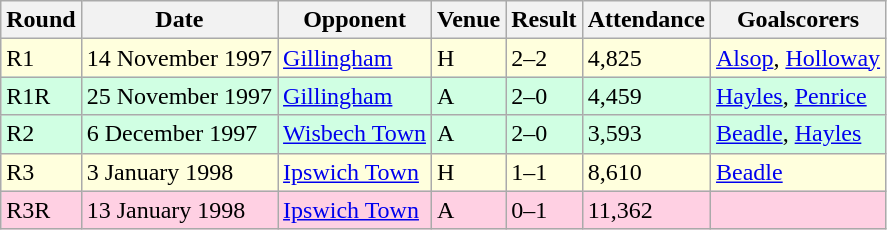<table class="wikitable">
<tr>
<th>Round</th>
<th>Date</th>
<th>Opponent</th>
<th>Venue</th>
<th>Result</th>
<th>Attendance</th>
<th>Goalscorers</th>
</tr>
<tr style="background-color: #ffffdd;">
<td>R1</td>
<td>14 November 1997</td>
<td><a href='#'>Gillingham</a></td>
<td>H</td>
<td>2–2</td>
<td>4,825</td>
<td><a href='#'>Alsop</a>, <a href='#'>Holloway</a></td>
</tr>
<tr style="background-color: #d0ffe3;">
<td>R1R</td>
<td>25 November 1997</td>
<td><a href='#'>Gillingham</a></td>
<td>A</td>
<td>2–0</td>
<td>4,459</td>
<td><a href='#'>Hayles</a>, <a href='#'>Penrice</a></td>
</tr>
<tr style="background-color: #d0ffe3;">
<td>R2</td>
<td>6 December 1997</td>
<td><a href='#'>Wisbech Town</a></td>
<td>A</td>
<td>2–0</td>
<td>3,593</td>
<td><a href='#'>Beadle</a>, <a href='#'>Hayles</a></td>
</tr>
<tr style="background-color: #ffffdd;">
<td>R3</td>
<td>3 January 1998</td>
<td><a href='#'>Ipswich Town</a></td>
<td>H</td>
<td>1–1</td>
<td>8,610</td>
<td><a href='#'>Beadle</a></td>
</tr>
<tr style="background-color: #ffd0e3;">
<td>R3R</td>
<td>13 January 1998</td>
<td><a href='#'>Ipswich Town</a></td>
<td>A</td>
<td>0–1</td>
<td>11,362</td>
<td></td>
</tr>
</table>
